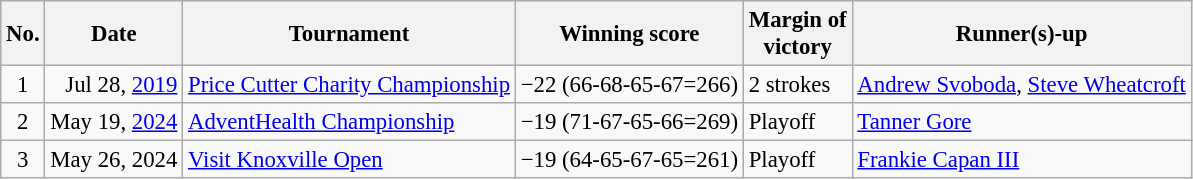<table class="wikitable" style="font-size:95%;">
<tr>
<th>No.</th>
<th>Date</th>
<th>Tournament</th>
<th>Winning score</th>
<th>Margin of<br>victory</th>
<th>Runner(s)-up</th>
</tr>
<tr>
<td align=center>1</td>
<td align=right>Jul 28, <a href='#'>2019</a></td>
<td><a href='#'>Price Cutter Charity Championship</a></td>
<td>−22 (66-68-65-67=266)</td>
<td>2 strokes</td>
<td> <a href='#'>Andrew Svoboda</a>,  <a href='#'>Steve Wheatcroft</a></td>
</tr>
<tr>
<td align=center>2</td>
<td align=right>May 19, <a href='#'>2024</a></td>
<td><a href='#'>AdventHealth Championship</a></td>
<td>−19 (71-67-65-66=269)</td>
<td>Playoff</td>
<td> <a href='#'>Tanner Gore</a></td>
</tr>
<tr>
<td align=center>3</td>
<td align=right>May 26, 2024</td>
<td><a href='#'>Visit Knoxville Open</a></td>
<td>−19 (64-65-67-65=261)</td>
<td>Playoff</td>
<td> <a href='#'>Frankie Capan III</a></td>
</tr>
</table>
